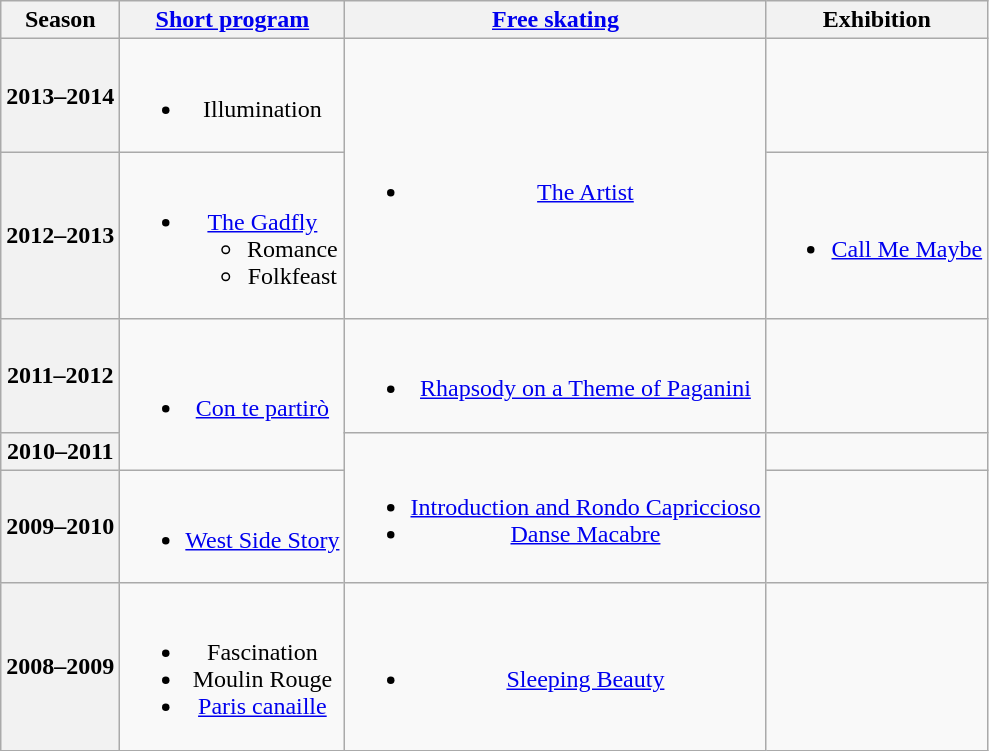<table class="wikitable" style="text-align:center">
<tr>
<th>Season</th>
<th><a href='#'>Short program</a></th>
<th><a href='#'>Free skating</a></th>
<th>Exhibition</th>
</tr>
<tr>
<th>2013–2014 <br> </th>
<td><br><ul><li>Illumination <br></li></ul></td>
<td rowspan=2><br><ul><li><a href='#'>The Artist</a> <br></li></ul></td>
<td></td>
</tr>
<tr>
<th>2012–2013 <br> </th>
<td><br><ul><li><a href='#'>The Gadfly</a> <br><ul><li>Romance</li><li>Folkfeast</li></ul></li></ul></td>
<td><br><ul><li><a href='#'>Call Me Maybe</a> <br></li></ul></td>
</tr>
<tr>
<th>2011–2012 <br> </th>
<td rowspan=2><br><ul><li><a href='#'>Con te partirò</a> <br></li></ul></td>
<td><br><ul><li><a href='#'>Rhapsody on a Theme of Paganini</a> <br></li></ul></td>
<td></td>
</tr>
<tr>
<th>2010–2011 <br> </th>
<td rowspan=2><br><ul><li><a href='#'>Introduction and Rondo Capriccioso</a></li><li><a href='#'>Danse Macabre</a> <br></li></ul></td>
<td></td>
</tr>
<tr>
<th>2009–2010 <br> </th>
<td><br><ul><li><a href='#'>West Side Story</a> <br></li></ul></td>
<td></td>
</tr>
<tr>
<th>2008–2009 <br> </th>
<td><br><ul><li>Fascination</li><li>Moulin Rouge</li><li><a href='#'>Paris canaille</a> <br></li></ul></td>
<td><br><ul><li><a href='#'>Sleeping Beauty</a> <br></li></ul></td>
<td></td>
</tr>
</table>
